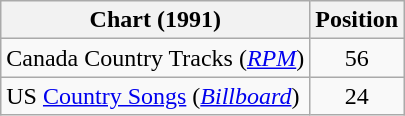<table class="wikitable sortable">
<tr>
<th scope="col">Chart (1991)</th>
<th scope="col">Position</th>
</tr>
<tr>
<td>Canada Country Tracks (<em><a href='#'>RPM</a></em>)</td>
<td align="center">56</td>
</tr>
<tr>
<td>US <a href='#'>Country Songs</a> (<em><a href='#'>Billboard</a></em>)</td>
<td align="center">24</td>
</tr>
</table>
